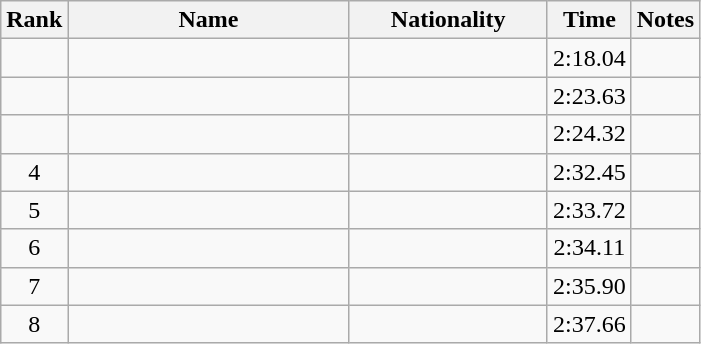<table class="wikitable sortable" style="text-align:center">
<tr>
<th>Rank</th>
<th style="width:180px">Name</th>
<th style="width:125px">Nationality</th>
<th>Time</th>
<th>Notes</th>
</tr>
<tr>
<td></td>
<td style="text-align:left;"></td>
<td style="text-align:left;"></td>
<td>2:18.04</td>
<td></td>
</tr>
<tr>
<td></td>
<td style="text-align:left;"></td>
<td style="text-align:left;"></td>
<td>2:23.63</td>
<td></td>
</tr>
<tr>
<td></td>
<td style="text-align:left;"></td>
<td style="text-align:left;"></td>
<td>2:24.32</td>
<td></td>
</tr>
<tr>
<td>4</td>
<td style="text-align:left;"></td>
<td style="text-align:left;"></td>
<td>2:32.45</td>
<td></td>
</tr>
<tr>
<td>5</td>
<td style="text-align:left;"></td>
<td style="text-align:left;"></td>
<td>2:33.72</td>
<td></td>
</tr>
<tr>
<td>6</td>
<td style="text-align:left;"></td>
<td style="text-align:left;"></td>
<td>2:34.11</td>
<td></td>
</tr>
<tr>
<td>7</td>
<td style="text-align:left;"></td>
<td style="text-align:left;"></td>
<td>2:35.90</td>
<td></td>
</tr>
<tr>
<td>8</td>
<td style="text-align:left;"></td>
<td style="text-align:left;"></td>
<td>2:37.66</td>
<td></td>
</tr>
</table>
